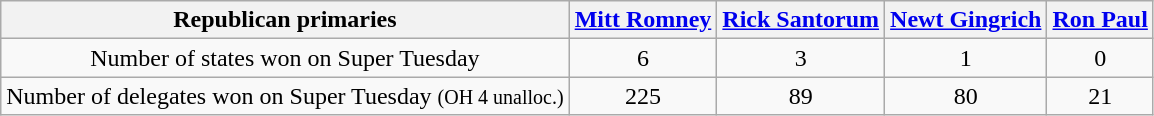<table class="wikitable" style="text-align:center;">
<tr>
<th>Republican primaries</th>
<th><a href='#'>Mitt Romney</a></th>
<th><a href='#'>Rick Santorum</a></th>
<th><a href='#'>Newt Gingrich</a></th>
<th><a href='#'>Ron Paul</a></th>
</tr>
<tr>
<td>Number of states won on Super Tuesday</td>
<td>6</td>
<td>3</td>
<td>1</td>
<td>0</td>
</tr>
<tr>
<td>Number of delegates won on Super Tuesday <small>(OH 4 unalloc.)</small></td>
<td>225</td>
<td>89</td>
<td>80</td>
<td>21</td>
</tr>
</table>
